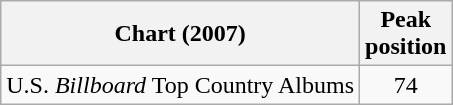<table class="wikitable">
<tr>
<th>Chart (2007)</th>
<th>Peak<br>position</th>
</tr>
<tr>
<td>U.S. <em>Billboard</em> Top Country Albums</td>
<td align="center">74</td>
</tr>
</table>
